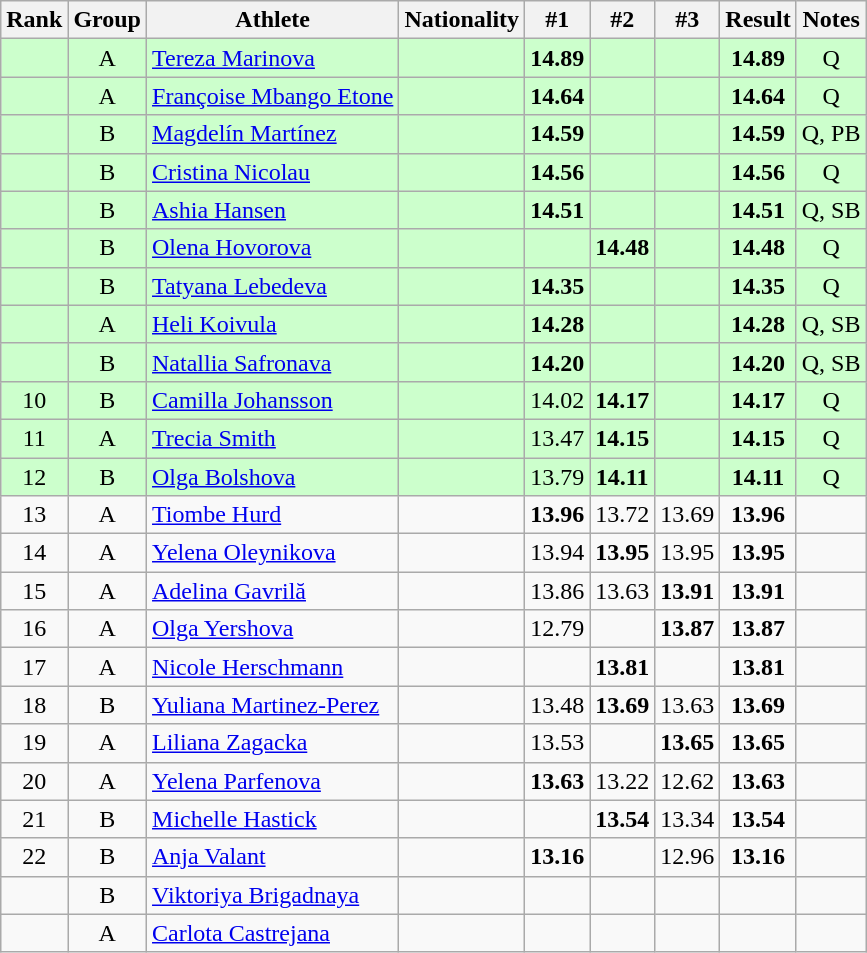<table class="wikitable sortable" style="text-align:center">
<tr>
<th>Rank</th>
<th>Group</th>
<th>Athlete</th>
<th>Nationality</th>
<th>#1</th>
<th>#2</th>
<th>#3</th>
<th>Result</th>
<th>Notes</th>
</tr>
<tr bgcolor=ccffcc>
<td></td>
<td>A</td>
<td align=left><a href='#'>Tereza Marinova</a></td>
<td align=left></td>
<td><strong>14.89</strong></td>
<td></td>
<td></td>
<td><strong>14.89</strong></td>
<td>Q</td>
</tr>
<tr bgcolor=ccffcc>
<td></td>
<td>A</td>
<td align=left><a href='#'>Françoise Mbango Etone</a></td>
<td align=left></td>
<td><strong>14.64</strong></td>
<td></td>
<td></td>
<td><strong>14.64</strong></td>
<td>Q</td>
</tr>
<tr bgcolor=ccffcc>
<td></td>
<td>B</td>
<td align=left><a href='#'>Magdelín Martínez</a></td>
<td align=left></td>
<td><strong>14.59</strong></td>
<td></td>
<td></td>
<td><strong>14.59</strong></td>
<td>Q, PB</td>
</tr>
<tr bgcolor=ccffcc>
<td></td>
<td>B</td>
<td align=left><a href='#'>Cristina Nicolau</a></td>
<td align=left></td>
<td><strong>14.56</strong></td>
<td></td>
<td></td>
<td><strong>14.56</strong></td>
<td>Q</td>
</tr>
<tr bgcolor=ccffcc>
<td></td>
<td>B</td>
<td align=left><a href='#'>Ashia Hansen</a></td>
<td align=left></td>
<td><strong>14.51</strong></td>
<td></td>
<td></td>
<td><strong>14.51</strong></td>
<td>Q, SB</td>
</tr>
<tr bgcolor=ccffcc>
<td></td>
<td>B</td>
<td align=left><a href='#'>Olena Hovorova</a></td>
<td align=left></td>
<td></td>
<td><strong>14.48</strong></td>
<td></td>
<td><strong>14.48</strong></td>
<td>Q</td>
</tr>
<tr bgcolor=ccffcc>
<td></td>
<td>B</td>
<td align=left><a href='#'>Tatyana Lebedeva</a></td>
<td align=left></td>
<td><strong>14.35</strong></td>
<td></td>
<td></td>
<td><strong>14.35</strong></td>
<td>Q</td>
</tr>
<tr bgcolor=ccffcc>
<td></td>
<td>A</td>
<td align=left><a href='#'>Heli Koivula</a></td>
<td align=left></td>
<td><strong>14.28</strong></td>
<td></td>
<td></td>
<td><strong>14.28</strong></td>
<td>Q, SB</td>
</tr>
<tr bgcolor=ccffcc>
<td></td>
<td>B</td>
<td align=left><a href='#'>Natallia Safronava</a></td>
<td align=left></td>
<td><strong>14.20</strong></td>
<td></td>
<td></td>
<td><strong>14.20</strong></td>
<td>Q, SB</td>
</tr>
<tr bgcolor=ccffcc>
<td>10</td>
<td>B</td>
<td align=left><a href='#'>Camilla Johansson</a></td>
<td align=left></td>
<td>14.02</td>
<td><strong>14.17</strong></td>
<td></td>
<td><strong>14.17</strong></td>
<td>Q</td>
</tr>
<tr bgcolor=ccffcc>
<td>11</td>
<td>A</td>
<td align=left><a href='#'>Trecia Smith</a></td>
<td align=left></td>
<td>13.47</td>
<td><strong>14.15</strong></td>
<td></td>
<td><strong>14.15</strong></td>
<td>Q</td>
</tr>
<tr bgcolor=ccffcc>
<td>12</td>
<td>B</td>
<td align=left><a href='#'>Olga Bolshova</a></td>
<td align=left></td>
<td>13.79</td>
<td><strong>14.11</strong></td>
<td></td>
<td><strong>14.11</strong></td>
<td>Q</td>
</tr>
<tr>
<td>13</td>
<td>A</td>
<td align=left><a href='#'>Tiombe Hurd</a></td>
<td align=left></td>
<td><strong>13.96</strong></td>
<td>13.72</td>
<td>13.69</td>
<td><strong>13.96</strong></td>
<td></td>
</tr>
<tr>
<td>14</td>
<td>A</td>
<td align=left><a href='#'>Yelena Oleynikova</a></td>
<td align=left></td>
<td>13.94</td>
<td><strong>13.95</strong></td>
<td>13.95</td>
<td><strong>13.95</strong></td>
<td></td>
</tr>
<tr>
<td>15</td>
<td>A</td>
<td align=left><a href='#'>Adelina Gavrilă</a></td>
<td align=left></td>
<td>13.86</td>
<td>13.63</td>
<td><strong>13.91</strong></td>
<td><strong>13.91</strong></td>
<td></td>
</tr>
<tr>
<td>16</td>
<td>A</td>
<td align=left><a href='#'>Olga Yershova</a></td>
<td align=left></td>
<td>12.79</td>
<td></td>
<td><strong>13.87</strong></td>
<td><strong>13.87</strong></td>
<td></td>
</tr>
<tr>
<td>17</td>
<td>A</td>
<td align=left><a href='#'>Nicole Herschmann</a></td>
<td align=left></td>
<td></td>
<td><strong>13.81</strong></td>
<td></td>
<td><strong>13.81</strong></td>
<td></td>
</tr>
<tr>
<td>18</td>
<td>B</td>
<td align=left><a href='#'>Yuliana Martinez-Perez</a></td>
<td align=left></td>
<td>13.48</td>
<td><strong>13.69</strong></td>
<td>13.63</td>
<td><strong>13.69</strong></td>
<td></td>
</tr>
<tr>
<td>19</td>
<td>A</td>
<td align=left><a href='#'>Liliana Zagacka</a></td>
<td align=left></td>
<td>13.53</td>
<td></td>
<td><strong>13.65</strong></td>
<td><strong>13.65</strong></td>
<td></td>
</tr>
<tr>
<td>20</td>
<td>A</td>
<td align=left><a href='#'>Yelena Parfenova</a></td>
<td align=left></td>
<td><strong>13.63</strong></td>
<td>13.22</td>
<td>12.62</td>
<td><strong>13.63</strong></td>
<td></td>
</tr>
<tr>
<td>21</td>
<td>B</td>
<td align=left><a href='#'>Michelle Hastick</a></td>
<td align=left></td>
<td></td>
<td><strong>13.54</strong></td>
<td>13.34</td>
<td><strong>13.54</strong></td>
<td></td>
</tr>
<tr>
<td>22</td>
<td>B</td>
<td align=left><a href='#'>Anja Valant</a></td>
<td align=left></td>
<td><strong>13.16</strong></td>
<td></td>
<td>12.96</td>
<td><strong>13.16</strong></td>
<td></td>
</tr>
<tr>
<td></td>
<td>B</td>
<td align=left><a href='#'>Viktoriya Brigadnaya</a></td>
<td align=left></td>
<td></td>
<td></td>
<td></td>
<td><strong></strong></td>
<td></td>
</tr>
<tr>
<td></td>
<td>A</td>
<td align=left><a href='#'>Carlota Castrejana</a></td>
<td align=left></td>
<td></td>
<td></td>
<td></td>
<td><strong></strong></td>
<td></td>
</tr>
</table>
